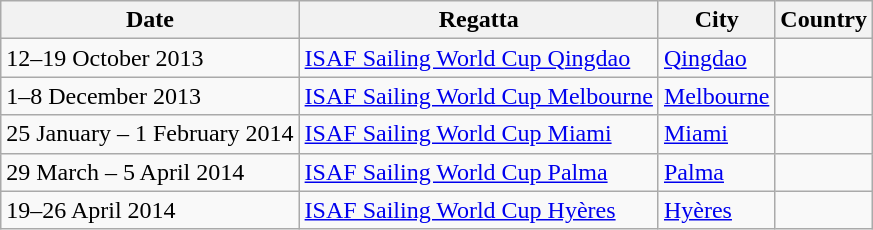<table class="wikitable">
<tr>
<th>Date</th>
<th>Regatta</th>
<th>City</th>
<th>Country</th>
</tr>
<tr>
<td>12–19 October 2013</td>
<td><a href='#'>ISAF Sailing World Cup Qingdao</a></td>
<td><a href='#'>Qingdao</a></td>
<td></td>
</tr>
<tr>
<td>1–8 December 2013</td>
<td><a href='#'>ISAF Sailing World Cup Melbourne</a></td>
<td><a href='#'>Melbourne</a></td>
<td></td>
</tr>
<tr>
<td>25 January – 1 February 2014</td>
<td><a href='#'>ISAF Sailing World Cup Miami</a></td>
<td><a href='#'>Miami</a></td>
<td></td>
</tr>
<tr>
<td>29 March – 5 April 2014</td>
<td><a href='#'>ISAF Sailing World Cup Palma</a></td>
<td><a href='#'>Palma</a></td>
<td></td>
</tr>
<tr>
<td>19–26 April 2014</td>
<td><a href='#'>ISAF Sailing World Cup Hyères</a></td>
<td><a href='#'>Hyères</a></td>
<td></td>
</tr>
</table>
